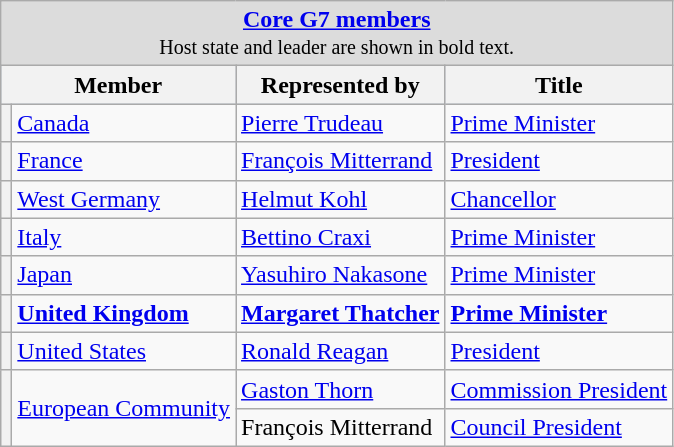<table class="wikitable">
<tr>
<td colspan="4" style="text-align: center; background:Gainsboro"><strong><a href='#'>Core G7 members</a></strong><br><small>Host state and leader are shown in bold text.</small></td>
</tr>
<tr style="background:LightSteelBlue; text-align:center;">
<th colspan=2>Member</th>
<th>Represented by</th>
<th>Title</th>
</tr>
<tr>
<th></th>
<td><a href='#'>Canada</a></td>
<td><a href='#'>Pierre Trudeau</a></td>
<td><a href='#'>Prime Minister</a></td>
</tr>
<tr>
<th></th>
<td><a href='#'>France</a></td>
<td><a href='#'>François Mitterrand</a></td>
<td><a href='#'>President</a></td>
</tr>
<tr>
<th></th>
<td><a href='#'>West Germany</a></td>
<td><a href='#'>Helmut Kohl</a></td>
<td><a href='#'>Chancellor</a></td>
</tr>
<tr>
<th></th>
<td><a href='#'>Italy</a></td>
<td><a href='#'>Bettino Craxi</a></td>
<td><a href='#'>Prime Minister</a></td>
</tr>
<tr>
<th></th>
<td><a href='#'>Japan</a></td>
<td><a href='#'>Yasuhiro Nakasone</a></td>
<td><a href='#'>Prime Minister</a></td>
</tr>
<tr>
<th></th>
<td><strong><a href='#'>United Kingdom</a></strong></td>
<td><strong><a href='#'>Margaret Thatcher</a></strong></td>
<td><strong><a href='#'>Prime Minister</a></strong></td>
</tr>
<tr>
<th></th>
<td><a href='#'>United States</a></td>
<td><a href='#'>Ronald Reagan</a></td>
<td><a href='#'>President</a></td>
</tr>
<tr>
<th rowspan="2"></th>
<td rowspan="2"><a href='#'>European Community</a></td>
<td><a href='#'>Gaston Thorn</a></td>
<td><a href='#'>Commission President</a></td>
</tr>
<tr>
<td>François Mitterrand</td>
<td><a href='#'>Council President</a></td>
</tr>
</table>
